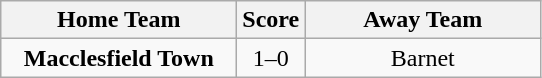<table class="wikitable" style="text-align:center">
<tr>
<th width=150>Home Team</th>
<th width=20>Score</th>
<th width=150>Away Team</th>
</tr>
<tr>
<td><strong>Macclesfield Town</strong></td>
<td>1–0</td>
<td>Barnet</td>
</tr>
</table>
